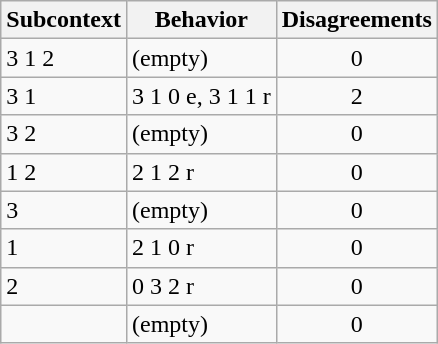<table class="wikitable">
<tr>
<th align="left">Subcontext</th>
<th align="left">Behavior</th>
<th align="left">Disagreements</th>
</tr>
<tr>
<td>3 1 2</td>
<td>(empty)</td>
<td align="center">0</td>
</tr>
<tr>
<td>3 1 </td>
<td>3 1 0 e, 3 1 1 r</td>
<td align="center">2</td>
</tr>
<tr>
<td>3  2</td>
<td>(empty)</td>
<td align="center">0</td>
</tr>
<tr>
<td> 1 2</td>
<td>2 1 2 r</td>
<td align="center">0</td>
</tr>
<tr>
<td>3  </td>
<td>(empty)</td>
<td align="center">0</td>
</tr>
<tr>
<td> 1 </td>
<td>2 1 0 r</td>
<td align="center">0</td>
</tr>
<tr>
<td>  2</td>
<td>0 3 2 r</td>
<td align="center">0</td>
</tr>
<tr>
<td>  </td>
<td>(empty)</td>
<td align="center">0</td>
</tr>
</table>
